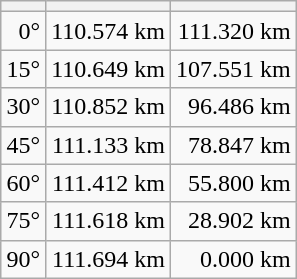<table class="wikitable" style="float: right; margin-left:1em; text-align:right;">
<tr>
<th></th>
<th></th>
<th></th>
</tr>
<tr>
<td>0°</td>
<td>110.574 km</td>
<td>111.320 km</td>
</tr>
<tr>
<td>15°</td>
<td>110.649 km</td>
<td>107.551 km</td>
</tr>
<tr>
<td>30°</td>
<td>110.852 km</td>
<td>96.486 km</td>
</tr>
<tr>
<td>45°</td>
<td>111.133 km</td>
<td>78.847 km</td>
</tr>
<tr>
<td>60°</td>
<td>111.412 km</td>
<td>55.800 km</td>
</tr>
<tr>
<td>75°</td>
<td>111.618 km</td>
<td>28.902 km</td>
</tr>
<tr>
<td>90°</td>
<td>111.694 km</td>
<td>0.000 km</td>
</tr>
</table>
